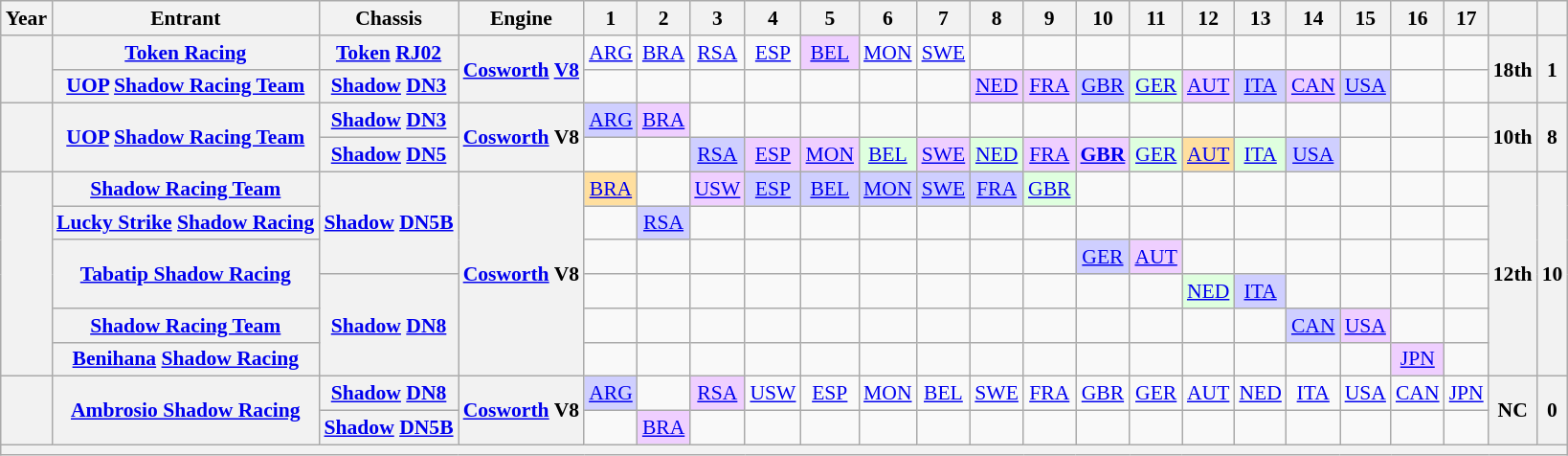<table class="wikitable" style="text-align:center; font-size:90%">
<tr>
<th scope="col">Year</th>
<th scope="col">Entrant</th>
<th scope="col">Chassis</th>
<th scope="col">Engine</th>
<th scope="col">1</th>
<th scope="col">2</th>
<th scope="col">3</th>
<th scope="col">4</th>
<th scope="col">5</th>
<th scope="col">6</th>
<th scope="col">7</th>
<th scope="col">8</th>
<th scope="col">9</th>
<th scope="col">10</th>
<th scope="col">11</th>
<th scope="col">12</th>
<th scope="col">13</th>
<th scope="col">14</th>
<th scope="col">15</th>
<th scope="col">16</th>
<th scope="col">17</th>
<th scope="col"></th>
<th scope="col"></th>
</tr>
<tr>
<th rowspan="2"></th>
<th><a href='#'>Token Racing</a></th>
<th><a href='#'>Token</a> <a href='#'>RJ02</a></th>
<th rowspan="2"><a href='#'>Cosworth</a> <a href='#'>V8</a></th>
<td><a href='#'>ARG</a></td>
<td><a href='#'>BRA</a></td>
<td><a href='#'>RSA</a></td>
<td><a href='#'>ESP</a></td>
<td style="background:#EFCFFF;"><a href='#'>BEL</a><br></td>
<td><a href='#'>MON</a></td>
<td><a href='#'>SWE</a></td>
<td></td>
<td></td>
<td></td>
<td></td>
<td></td>
<td></td>
<td></td>
<td></td>
<td></td>
<td></td>
<th rowspan="2">18th</th>
<th rowspan="2">1</th>
</tr>
<tr>
<th><a href='#'>UOP</a> <a href='#'>Shadow Racing Team</a></th>
<th><a href='#'>Shadow</a> <a href='#'>DN3</a></th>
<td></td>
<td></td>
<td></td>
<td></td>
<td></td>
<td></td>
<td></td>
<td style="background:#EFCFFF;"><a href='#'>NED</a><br></td>
<td style="background:#EFCFFF;"><a href='#'>FRA</a><br></td>
<td style="background:#CFCFFF;"><a href='#'>GBR</a><br></td>
<td style="background:#DFFFDF;"><a href='#'>GER</a><br></td>
<td style="background:#EFCFFF;"><a href='#'>AUT</a><br></td>
<td style="background:#CFCFFF;"><a href='#'>ITA</a><br></td>
<td style="background:#EFCFFF;"><a href='#'>CAN</a><br></td>
<td style="background:#CFCFFF;"><a href='#'>USA</a><br></td>
<td></td>
<td></td>
</tr>
<tr>
<th rowspan="2"></th>
<th rowspan="2"><a href='#'>UOP</a> <a href='#'>Shadow Racing Team</a></th>
<th><a href='#'>Shadow</a> <a href='#'>DN3</a></th>
<th rowspan="2"><a href='#'>Cosworth</a> V8</th>
<td style="background:#CFCFFF;"><a href='#'>ARG</a><br></td>
<td style="background:#EFCFFF;"><a href='#'>BRA</a><br></td>
<td></td>
<td></td>
<td></td>
<td></td>
<td></td>
<td></td>
<td></td>
<td></td>
<td></td>
<td></td>
<td></td>
<td></td>
<td></td>
<td></td>
<td></td>
<th rowspan="2">10th</th>
<th rowspan="2">8</th>
</tr>
<tr>
<th><a href='#'>Shadow</a> <a href='#'>DN5</a></th>
<td></td>
<td></td>
<td style="background:#CFCFFF;"><a href='#'>RSA</a><br></td>
<td style="background:#EFCFFF;"><a href='#'>ESP</a><br></td>
<td style="background:#EFCFFF;"><a href='#'>MON</a><br></td>
<td style="background:#DFFFDF;"><a href='#'>BEL</a><br></td>
<td style="background:#EFCFFF;"><a href='#'>SWE</a><br></td>
<td style="background:#DFFFDF;"><a href='#'>NED</a><br></td>
<td style="background:#EFCFFF;"><a href='#'>FRA</a><br></td>
<td style="background:#EFCFFF;"><strong><a href='#'>GBR</a></strong><br></td>
<td style="background:#DFFFDF;"><a href='#'>GER</a><br></td>
<td style="background:#FFDF9F;"><a href='#'>AUT</a><br></td>
<td style="background:#DFFFDF;"><a href='#'>ITA</a><br></td>
<td style="background:#CFCFFF;"><a href='#'>USA</a><br></td>
<td></td>
<td></td>
<td></td>
</tr>
<tr>
<th rowspan="6"></th>
<th><a href='#'>Shadow Racing Team</a></th>
<th rowspan="3"><a href='#'>Shadow</a> <a href='#'>DN5B</a></th>
<th rowspan="6"><a href='#'>Cosworth</a> V8</th>
<td style="background:#FFDF9F;"><a href='#'>BRA</a><br></td>
<td></td>
<td style="background:#EFCFFF;"><a href='#'>USW</a><br></td>
<td style="background:#CFCFFF;"><a href='#'>ESP</a><br></td>
<td style="background:#CFCFFF;"><a href='#'>BEL</a><br></td>
<td style="background:#CFCFFF;"><a href='#'>MON</a><br></td>
<td style="background:#CFCFFF;"><a href='#'>SWE</a><br></td>
<td style="background:#CFCFFF;"><a href='#'>FRA</a><br></td>
<td style="background:#DFFFDF;"><a href='#'>GBR</a><br></td>
<td></td>
<td></td>
<td></td>
<td></td>
<td></td>
<td></td>
<td></td>
<td></td>
<th rowspan="6">12th</th>
<th rowspan="6">10</th>
</tr>
<tr>
<th><a href='#'>Lucky Strike</a> <a href='#'>Shadow Racing</a></th>
<td></td>
<td style="background:#CFCFFF;"><a href='#'>RSA</a><br></td>
<td></td>
<td></td>
<td></td>
<td></td>
<td></td>
<td></td>
<td></td>
<td></td>
<td></td>
<td></td>
<td></td>
<td></td>
<td></td>
<td></td>
<td></td>
</tr>
<tr>
<th rowspan="2"><a href='#'>Tabatip Shadow Racing</a></th>
<td></td>
<td></td>
<td></td>
<td></td>
<td></td>
<td></td>
<td></td>
<td></td>
<td></td>
<td style="background:#CFCFFF;"><a href='#'>GER</a><br></td>
<td style="background:#EFCFFF;"><a href='#'>AUT</a><br></td>
<td></td>
<td></td>
<td></td>
<td></td>
<td></td>
<td></td>
</tr>
<tr>
<th rowspan="3"><a href='#'>Shadow</a> <a href='#'>DN8</a></th>
<td></td>
<td></td>
<td></td>
<td></td>
<td></td>
<td></td>
<td></td>
<td></td>
<td></td>
<td></td>
<td></td>
<td style="background:#DFFFDF;"><a href='#'>NED</a><br></td>
<td style="background:#CFCFFF;"><a href='#'>ITA</a><br></td>
<td></td>
<td></td>
<td></td>
<td></td>
</tr>
<tr>
<th><a href='#'>Shadow Racing Team</a></th>
<td></td>
<td></td>
<td></td>
<td></td>
<td></td>
<td></td>
<td></td>
<td></td>
<td></td>
<td></td>
<td></td>
<td></td>
<td></td>
<td style="background:#CFCFFF;"><a href='#'>CAN</a><br></td>
<td style="background:#EFCFFF;"><a href='#'>USA</a><br></td>
<td></td>
<td></td>
</tr>
<tr>
<th><a href='#'>Benihana</a> <a href='#'>Shadow Racing</a></th>
<td></td>
<td></td>
<td></td>
<td></td>
<td></td>
<td></td>
<td></td>
<td></td>
<td></td>
<td></td>
<td></td>
<td></td>
<td></td>
<td></td>
<td></td>
<td style="background:#EFCFFF;"><a href='#'>JPN</a><br></td>
<td></td>
</tr>
<tr>
<th rowspan="2"></th>
<th rowspan="2"><a href='#'>Ambrosio Shadow Racing</a></th>
<th><a href='#'>Shadow</a> <a href='#'>DN8</a></th>
<th rowspan="2"><a href='#'>Cosworth</a> V8</th>
<td style="background:#CFCFFF;"><a href='#'>ARG</a><br></td>
<td></td>
<td style="background:#EFCFFF;"><a href='#'>RSA</a><br></td>
<td><a href='#'>USW</a></td>
<td><a href='#'>ESP</a></td>
<td><a href='#'>MON</a></td>
<td><a href='#'>BEL</a></td>
<td><a href='#'>SWE</a></td>
<td><a href='#'>FRA</a></td>
<td><a href='#'>GBR</a></td>
<td><a href='#'>GER</a></td>
<td><a href='#'>AUT</a></td>
<td><a href='#'>NED</a></td>
<td><a href='#'>ITA</a></td>
<td><a href='#'>USA</a></td>
<td><a href='#'>CAN</a></td>
<td><a href='#'>JPN</a></td>
<th rowspan="2">NC</th>
<th rowspan="2">0</th>
</tr>
<tr>
<th><a href='#'>Shadow</a> <a href='#'>DN5B</a></th>
<td></td>
<td style="background:#EFCFFF;"><a href='#'>BRA</a><br></td>
<td></td>
<td></td>
<td></td>
<td></td>
<td></td>
<td></td>
<td></td>
<td></td>
<td></td>
<td></td>
<td></td>
<td></td>
<td></td>
<td></td>
<td></td>
</tr>
<tr>
<th colspan="27"></th>
</tr>
</table>
